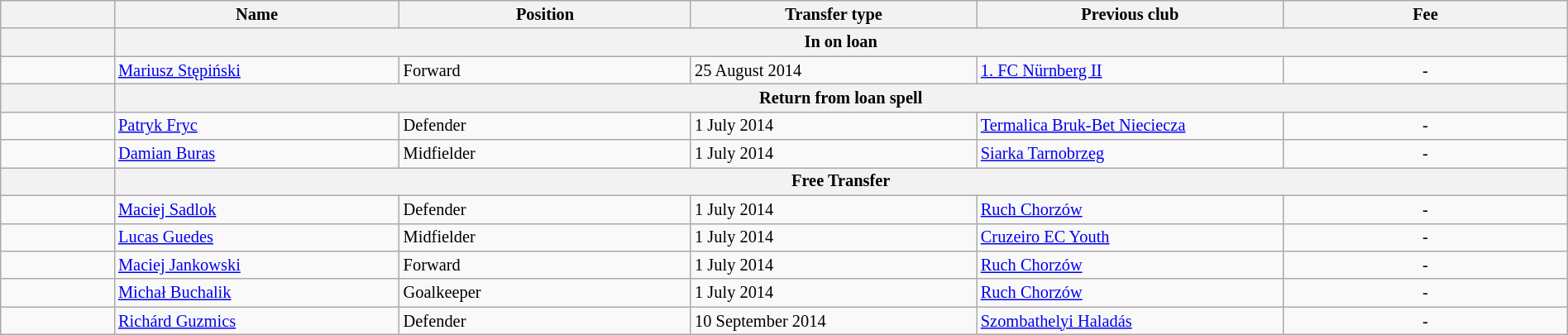<table class="wikitable" style="width:100%; font-size:85%;">
<tr>
<th width="2%"></th>
<th width="5%">Name</th>
<th width="5%">Position</th>
<th width="5%">Transfer type</th>
<th width="5%">Previous club</th>
<th width="5%">Fee</th>
</tr>
<tr>
<th></th>
<th colspan="5" align="center">In on loan</th>
</tr>
<tr>
<td align=center></td>
<td align=left> <a href='#'>Mariusz Stępiński</a></td>
<td align=left>Forward</td>
<td align=left>25 August 2014</td>
<td align=left> <a href='#'>1. FC Nürnberg II</a></td>
<td align=center>-</td>
</tr>
<tr>
<th></th>
<th colspan="5" align="center">Return from loan spell</th>
</tr>
<tr>
<td align=center></td>
<td align=left> <a href='#'>Patryk Fryc</a></td>
<td align=left>Defender</td>
<td align=left>1 July 2014</td>
<td align=left> <a href='#'>Termalica Bruk-Bet Nieciecza</a></td>
<td align=center>-</td>
</tr>
<tr>
<td align=center></td>
<td align=left> <a href='#'>Damian Buras</a></td>
<td align=left>Midfielder</td>
<td align=left>1 July 2014</td>
<td align=left> <a href='#'>Siarka Tarnobrzeg</a></td>
<td align=center>-</td>
</tr>
<tr>
<th></th>
<th colspan="5" align="center">Free Transfer</th>
</tr>
<tr>
<td align=center></td>
<td align=left> <a href='#'>Maciej Sadlok</a></td>
<td align=left>Defender</td>
<td align=left>1 July 2014</td>
<td align=left> <a href='#'>Ruch Chorzów</a></td>
<td align=center>-</td>
</tr>
<tr>
<td align=center></td>
<td align=left> <a href='#'>Lucas Guedes</a></td>
<td align=left>Midfielder</td>
<td align=left>1 July 2014</td>
<td align=left> <a href='#'>Cruzeiro EC Youth</a></td>
<td align=center>-</td>
</tr>
<tr>
<td align=center></td>
<td align=left> <a href='#'>Maciej Jankowski</a></td>
<td align=left>Forward</td>
<td align=left>1 July 2014</td>
<td align=left> <a href='#'>Ruch Chorzów</a></td>
<td align=center>-</td>
</tr>
<tr>
<td align=center></td>
<td align=left> <a href='#'>Michał Buchalik</a></td>
<td align=left>Goalkeeper</td>
<td align=left>1 July 2014</td>
<td align=left> <a href='#'>Ruch Chorzów</a></td>
<td align=center>-</td>
</tr>
<tr>
<td align=center></td>
<td align=left> <a href='#'>Richárd Guzmics</a></td>
<td align=left>Defender</td>
<td align=left>10 September 2014</td>
<td align=left> <a href='#'>Szombathelyi Haladás</a></td>
<td align=center>-</td>
</tr>
</table>
